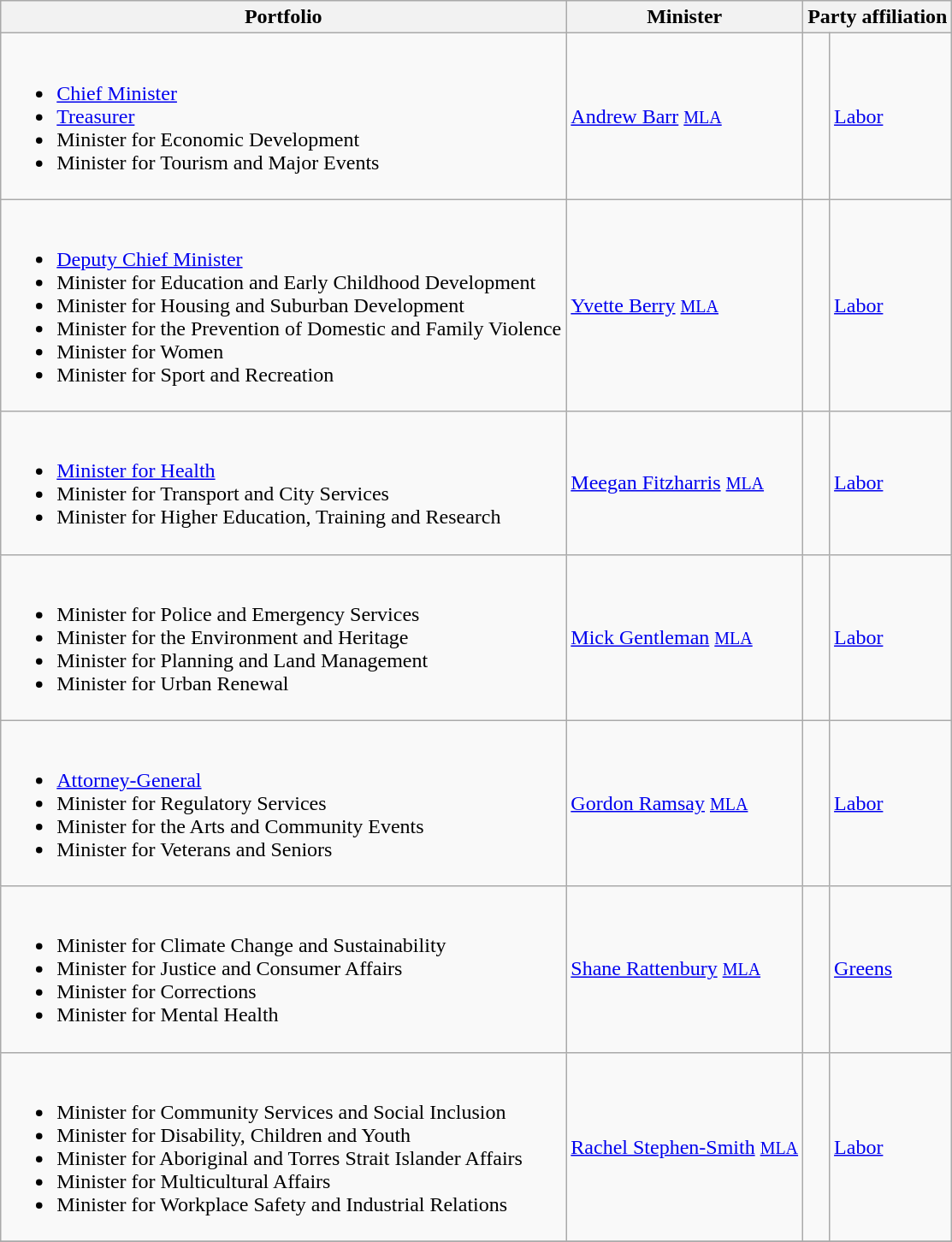<table class="wikitable">
<tr>
<th>Portfolio</th>
<th>Minister</th>
<th colspan=2>Party affiliation</th>
</tr>
<tr>
<td><br><ul><li><a href='#'>Chief Minister</a></li><li><a href='#'>Treasurer</a></li><li>Minister for Economic Development</li><li>Minister for Tourism and Major Events</li></ul></td>
<td><a href='#'>Andrew Barr</a> <small><a href='#'>MLA</a></small></td>
<td> </td>
<td><a href='#'>Labor</a></td>
</tr>
<tr>
<td><br><ul><li><a href='#'>Deputy Chief Minister</a></li><li>Minister for Education and Early Childhood Development</li><li>Minister for Housing and Suburban Development</li><li>Minister for the Prevention of Domestic and Family Violence</li><li>Minister for Women</li><li>Minister for Sport and Recreation</li></ul></td>
<td><a href='#'>Yvette Berry</a> <small><a href='#'>MLA</a></small></td>
<td> </td>
<td><a href='#'>Labor</a></td>
</tr>
<tr>
<td><br><ul><li><a href='#'>Minister for Health</a></li><li>Minister for Transport and City Services</li><li>Minister for Higher Education, Training and Research</li></ul></td>
<td><a href='#'>Meegan Fitzharris</a> <small><a href='#'>MLA</a></small></td>
<td> </td>
<td><a href='#'>Labor</a></td>
</tr>
<tr>
<td><br><ul><li>Minister for Police and Emergency Services</li><li>Minister for the Environment and Heritage</li><li>Minister for Planning and Land Management</li><li>Minister for Urban Renewal</li></ul></td>
<td><a href='#'>Mick Gentleman</a> <small><a href='#'>MLA</a></small></td>
<td> </td>
<td><a href='#'>Labor</a></td>
</tr>
<tr>
<td><br><ul><li><a href='#'>Attorney-General</a></li><li>Minister for Regulatory Services</li><li>Minister for the Arts and Community Events</li><li>Minister for Veterans and Seniors</li></ul></td>
<td><a href='#'>Gordon Ramsay</a> <small><a href='#'>MLA</a></small></td>
<td> </td>
<td><a href='#'>Labor</a></td>
</tr>
<tr>
<td><br><ul><li>Minister for Climate Change and Sustainability</li><li>Minister for Justice and Consumer Affairs</li><li>Minister for Corrections</li><li>Minister for Mental Health</li></ul></td>
<td><a href='#'>Shane Rattenbury</a> <small><a href='#'>MLA</a></small></td>
<td> </td>
<td><a href='#'>Greens</a></td>
</tr>
<tr>
<td><br><ul><li>Minister for Community Services and Social Inclusion</li><li>Minister for Disability, Children and Youth</li><li>Minister for Aboriginal and Torres Strait Islander Affairs</li><li>Minister for Multicultural Affairs</li><li>Minister for Workplace Safety and Industrial Relations</li></ul></td>
<td><a href='#'>Rachel Stephen-Smith</a> <small><a href='#'>MLA</a></small></td>
<td> </td>
<td><a href='#'>Labor</a></td>
</tr>
<tr>
</tr>
</table>
